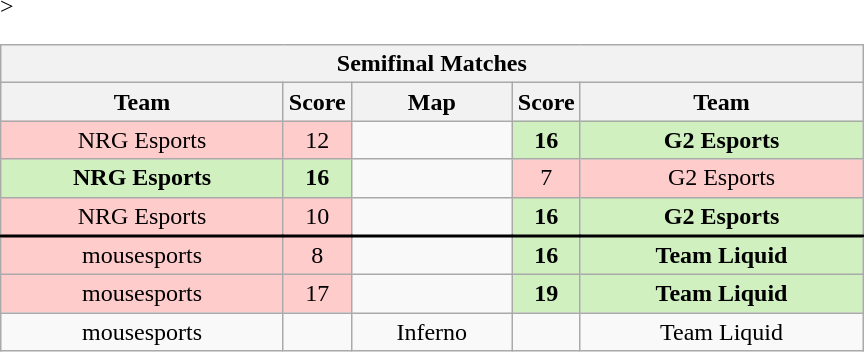<table class="wikitable" style="text-align: center">
<tr>
<th colspan=5>Semifinal Matches</th>
</tr>
<tr <noinclude>>
<th width="181px">Team</th>
<th width="20px">Score</th>
<th width="100px">Map</th>
<th width="20px">Score</th>
<th width="181px">Team</noinclude></th>
</tr>
<tr>
<td style="background: #FFCCCC;">NRG Esports</td>
<td style="background: #FFCCCC;">12</td>
<td></td>
<td style="background: #D0F0C0;"><strong>16</strong></td>
<td style="background: #D0F0C0;"><strong>G2 Esports</strong></td>
</tr>
<tr>
<td style="background: #D0F0C0;"><strong>NRG Esports</strong></td>
<td style="background: #D0F0C0;"><strong>16</strong></td>
<td></td>
<td style="background: #FFCCCC;">7</td>
<td style="background: #FFCCCC;">G2 Esports</td>
</tr>
<tr style="text-align:center;border-width:0 0 2px 0; border-style:solid;border-color:black;">
<td style="background: #FFCCCC;">NRG Esports</td>
<td style="background: #FFCCCC;">10</td>
<td></td>
<td style="background: #D0F0C0;"><strong>16</strong></td>
<td style="background: #D0F0C0;"><strong>G2 Esports</strong></td>
</tr>
<tr>
<td style="background: #FFCCCC;">mousesports</td>
<td style="background: #FFCCCC;">8</td>
<td></td>
<td style="background: #D0F0C0;"><strong>16</strong></td>
<td style="background: #D0F0C0;"><strong>Team Liquid</strong></td>
</tr>
<tr>
<td style="background: #FFCCCC;">mousesports</td>
<td style="background: #FFCCCC;">17</td>
<td></td>
<td style="background: #D0F0C0;"><strong>19</strong></td>
<td style="background: #D0F0C0;"><strong>Team Liquid</strong></td>
</tr>
<tr>
<td>mousesports</td>
<td></td>
<td>Inferno</td>
<td></td>
<td>Team Liquid</td>
</tr>
</table>
